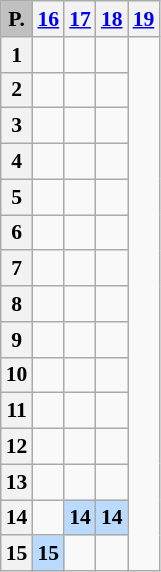<table class="wikitable" style="text-align: center; font-size:90%">
<tr>
<th style="background:#c0c0c0">P.</th>
<th><a href='#'>16</a></th>
<th><a href='#'>17</a></th>
<th><a href='#'>18</a></th>
<th><a href='#'>19</a></th>
</tr>
<tr>
<th>1</th>
<td></td>
<td></td>
<td></td>
</tr>
<tr>
<th>2</th>
<td></td>
<td></td>
<td></td>
</tr>
<tr>
<th>3</th>
<td></td>
<td></td>
<td></td>
</tr>
<tr>
<th>4</th>
<td></td>
<td></td>
<td></td>
</tr>
<tr>
<th>5</th>
<td></td>
<td></td>
<td></td>
</tr>
<tr>
<th>6</th>
<td></td>
<td></td>
<td></td>
</tr>
<tr>
<th>7</th>
<td></td>
<td></td>
<td></td>
</tr>
<tr>
<th>8</th>
<td></td>
<td></td>
<td></td>
</tr>
<tr>
<th>9</th>
<td></td>
<td></td>
<td></td>
</tr>
<tr>
<th>10</th>
<td></td>
<td></td>
<td></td>
</tr>
<tr>
<th>11</th>
<td></td>
<td></td>
<td></td>
</tr>
<tr>
<th>12</th>
<td></td>
<td></td>
<td></td>
</tr>
<tr>
<th>13</th>
<td></td>
<td></td>
<td></td>
</tr>
<tr>
<th>14</th>
<td></td>
<td style="background-color:#BADAFF"><span><strong>14</strong></span></td>
<td style="background-color:#BADAFF"><span><strong>14</strong></span></td>
</tr>
<tr>
<th>15</th>
<td style="background-color:#BADAFF"><span><strong>15</strong></span></td>
<td></td>
<td></td>
</tr>
</table>
